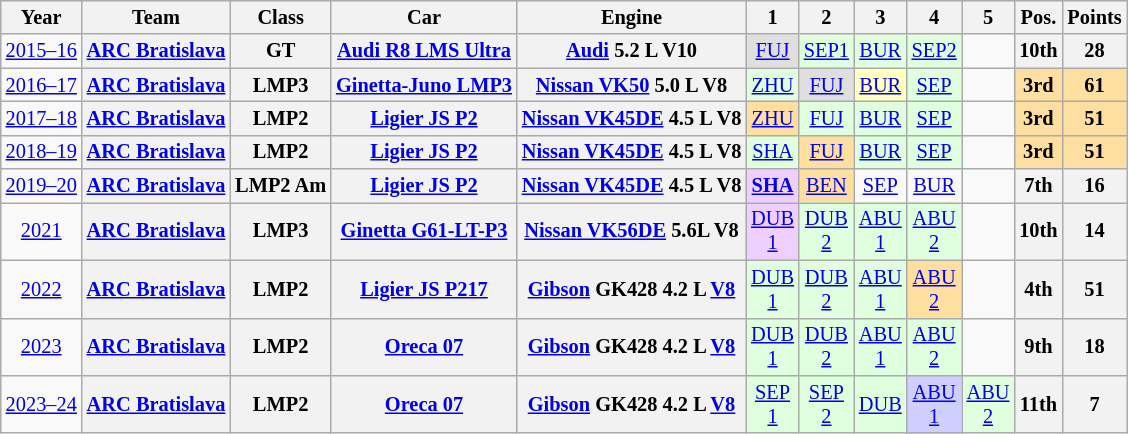<table class="wikitable" style="text-align:center; font-size:85%">
<tr>
<th>Year</th>
<th>Team</th>
<th>Class</th>
<th>Car</th>
<th>Engine</th>
<th>1</th>
<th>2</th>
<th>3</th>
<th>4</th>
<th>5</th>
<th>Pos.</th>
<th>Points</th>
</tr>
<tr>
<td><a href='#'>2015–16</a></td>
<th><a href='#'>ARC Bratislava</a></th>
<th>GT</th>
<th><a href='#'>Audi R8 LMS Ultra</a></th>
<th><a href='#'>Audi</a> 5.2 L V10</th>
<td style="background:#DFDFDF;"><a href='#'>FUJ</a><br></td>
<td style="background:#DFFFDF;"><a href='#'>SEP1</a><br></td>
<td style="background:#DFFFDF;"><a href='#'>BUR</a><br></td>
<td style="background:#DFFFDF;"><a href='#'>SEP2</a><br></td>
<td></td>
<th>10th</th>
<th>28</th>
</tr>
<tr>
<td><a href='#'>2016–17</a></td>
<th><a href='#'>ARC Bratislava</a></th>
<th>LMP3</th>
<th><a href='#'>Ginetta-Juno LMP3</a></th>
<th><a href='#'>Nissan VK50</a> 5.0 L V8</th>
<td style="background:#DFFFDF;"><a href='#'>ZHU</a><br></td>
<td style="background:#DFDFDF;"><a href='#'>FUJ</a><br></td>
<td style="background:#FFFFBF;"><a href='#'>BUR</a><br></td>
<td style="background:#DFFFDF;"><a href='#'>SEP</a><br></td>
<td></td>
<th style="background:#FFDF9F;">3rd</th>
<th style="background:#FFDF9F;">61</th>
</tr>
<tr>
<td><a href='#'>2017–18</a></td>
<th><a href='#'>ARC Bratislava</a></th>
<th>LMP2</th>
<th><a href='#'>Ligier JS P2</a></th>
<th><a href='#'>Nissan VK45DE</a> 4.5 L V8</th>
<td style="background:#FFDF9F;"><a href='#'>ZHU</a><br></td>
<td style="background:#DFFFDF;"><a href='#'>FUJ</a><br></td>
<td style="background:#DFFFDF;"><a href='#'>BUR</a><br></td>
<td style="background:#DFFFDF;"><a href='#'>SEP</a><br></td>
<td></td>
<th style="background:#FFDF9F;">3rd</th>
<th style="background:#FFDF9F;">51</th>
</tr>
<tr>
<td><a href='#'>2018–19</a></td>
<th><a href='#'>ARC Bratislava</a></th>
<th>LMP2</th>
<th><a href='#'>Ligier JS P2</a></th>
<th><a href='#'>Nissan VK45DE</a> 4.5 L V8</th>
<td style="background:#DFFFDF;"><a href='#'>SHA</a><br></td>
<td style="background:#FFDF9F;"><a href='#'>FUJ</a><br></td>
<td style="background:#DFFFDF;"><a href='#'>BUR</a><br></td>
<td style="background:#DFFFDF;"><a href='#'>SEP</a><br></td>
<td></td>
<th style="background:#FFDF9F;">3rd</th>
<th style="background:#FFDF9F;">51</th>
</tr>
<tr>
<td><a href='#'>2019–20</a></td>
<th><a href='#'>ARC Bratislava</a></th>
<th>LMP2 Am</th>
<th><a href='#'>Ligier JS P2</a></th>
<th><a href='#'>Nissan VK45DE</a> 4.5 L V8</th>
<td style="background:#EFCFFF;"><strong><a href='#'>SHA</a></strong><br></td>
<td style="background:#FFDF9F;"><a href='#'>BEN</a><br></td>
<td style="background:#;"><a href='#'>SEP</a></td>
<td style="background:#;"><a href='#'>BUR</a></td>
<td></td>
<th>7th</th>
<th>16</th>
</tr>
<tr>
<td><a href='#'>2021</a></td>
<th><a href='#'>ARC Bratislava</a></th>
<th>LMP3</th>
<th><a href='#'>Ginetta G61-LT-P3</a></th>
<th><a href='#'>Nissan VK56DE</a> 5.6L V8</th>
<td style="background:#EFCFFF;"><a href='#'>DUB<br>1</a><br></td>
<td style="background:#DFFFDF;"><a href='#'>DUB<br>2</a><br></td>
<td style="background:#DFFFDF;"><a href='#'>ABU<br>1</a><br></td>
<td style="background:#DFFFDF;"><a href='#'>ABU<br>2</a><br></td>
<td></td>
<th>10th</th>
<th>14</th>
</tr>
<tr>
<td><a href='#'>2022</a></td>
<th><a href='#'>ARC Bratislava</a></th>
<th>LMP2</th>
<th><a href='#'>Ligier JS P217</a></th>
<th><a href='#'>Gibson</a> GK428 4.2 L <a href='#'>V8</a></th>
<td style="background:#DFFFDF;"><a href='#'>DUB<br>1</a><br></td>
<td style="background:#DFFFDF;"><a href='#'>DUB<br>2</a><br></td>
<td style="background:#DFFFDF;"><a href='#'>ABU<br>1</a><br></td>
<td style="background:#FFDF9F;"><a href='#'>ABU<br>2</a><br></td>
<td></td>
<th>4th</th>
<th>51</th>
</tr>
<tr>
<td><a href='#'>2023</a></td>
<th><a href='#'>ARC Bratislava</a></th>
<th>LMP2</th>
<th><a href='#'>Oreca 07</a></th>
<th><a href='#'>Gibson</a> GK428 4.2 L <a href='#'>V8</a></th>
<td style="background:#DFFFDF;"><a href='#'>DUB<br>1</a><br></td>
<td style="background:#DFFFDF;"><a href='#'>DUB<br>2</a><br></td>
<td style="background:#DFFFDF;"><a href='#'>ABU<br>1</a><br></td>
<td style="background:#DFFFDF;"><a href='#'>ABU<br>2</a><br></td>
<td></td>
<th>9th</th>
<th>18</th>
</tr>
<tr>
<td><a href='#'>2023–24</a></td>
<th><a href='#'>ARC Bratislava</a></th>
<th>LMP2</th>
<th><a href='#'>Oreca 07</a></th>
<th><a href='#'>Gibson</a> GK428 4.2 L <a href='#'>V8</a></th>
<td style="background:#DFFFDF;"><a href='#'>SEP<br>1</a><br></td>
<td style="background:#DFFFDF;"><a href='#'>SEP<br>2</a><br></td>
<td style="background:#DFFFDF;"><a href='#'>DUB</a><br></td>
<td style="background:#CFCFFF;"><a href='#'>ABU<br>1</a><br></td>
<td style="background:#DFFFDF;"><a href='#'>ABU<br>2</a><br></td>
<th>11th</th>
<th>7</th>
</tr>
</table>
